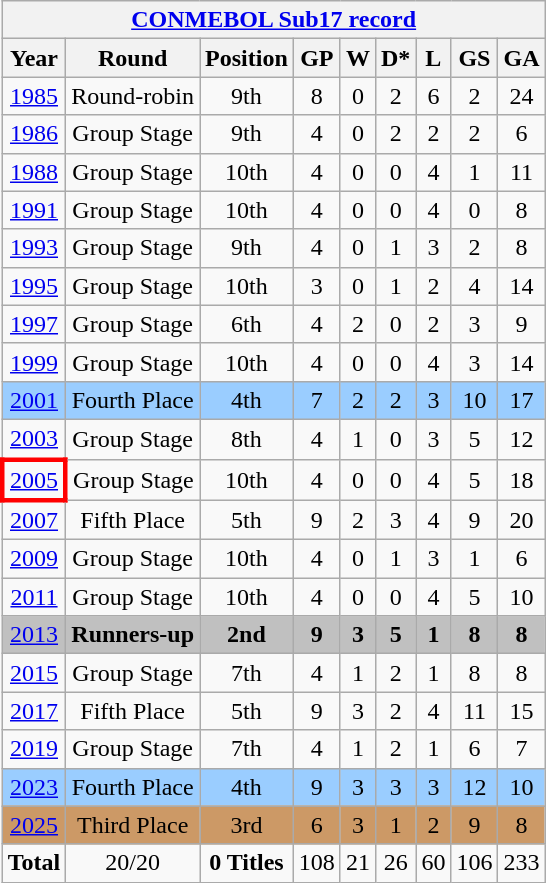<table class="wikitable" style="text-align: center;">
<tr>
<th colspan=9><a href='#'>CONMEBOL Sub17 record</a></th>
</tr>
<tr>
<th>Year</th>
<th>Round</th>
<th>Position</th>
<th>GP</th>
<th>W</th>
<th>D*</th>
<th>L</th>
<th>GS</th>
<th>GA</th>
</tr>
<tr>
<td> <a href='#'>1985</a></td>
<td>Round-robin</td>
<td>9th</td>
<td>8</td>
<td>0</td>
<td>2</td>
<td>6</td>
<td>2</td>
<td>24</td>
</tr>
<tr>
<td> <a href='#'>1986</a></td>
<td>Group Stage</td>
<td>9th</td>
<td>4</td>
<td>0</td>
<td>2</td>
<td>2</td>
<td>2</td>
<td>6</td>
</tr>
<tr>
<td> <a href='#'>1988</a></td>
<td>Group Stage</td>
<td>10th</td>
<td>4</td>
<td>0</td>
<td>0</td>
<td>4</td>
<td>1</td>
<td>11</td>
</tr>
<tr>
<td> <a href='#'>1991</a></td>
<td>Group Stage</td>
<td>10th</td>
<td>4</td>
<td>0</td>
<td>0</td>
<td>4</td>
<td>0</td>
<td>8</td>
</tr>
<tr>
<td> <a href='#'>1993</a></td>
<td>Group Stage</td>
<td>9th</td>
<td>4</td>
<td>0</td>
<td>1</td>
<td>3</td>
<td>2</td>
<td>8</td>
</tr>
<tr>
<td> <a href='#'>1995</a></td>
<td>Group Stage</td>
<td>10th</td>
<td>3</td>
<td>0</td>
<td>1</td>
<td>2</td>
<td>4</td>
<td>14</td>
</tr>
<tr>
<td> <a href='#'>1997</a></td>
<td>Group Stage</td>
<td>6th</td>
<td>4</td>
<td>2</td>
<td>0</td>
<td>2</td>
<td>3</td>
<td>9</td>
</tr>
<tr>
<td> <a href='#'>1999</a></td>
<td>Group Stage</td>
<td>10th</td>
<td>4</td>
<td>0</td>
<td>0</td>
<td>4</td>
<td>3</td>
<td>14</td>
</tr>
<tr style="background:#9ACDFF">
<td> <a href='#'>2001</a></td>
<td>Fourth Place</td>
<td>4th</td>
<td>7</td>
<td>2</td>
<td>2</td>
<td>3</td>
<td>10</td>
<td>17</td>
</tr>
<tr>
<td> <a href='#'>2003</a></td>
<td>Group Stage</td>
<td>8th</td>
<td>4</td>
<td>1</td>
<td>0</td>
<td>3</td>
<td>5</td>
<td>12</td>
</tr>
<tr>
<td style="border: 3px solid red"> <a href='#'>2005</a></td>
<td>Group Stage</td>
<td>10th</td>
<td>4</td>
<td>0</td>
<td>0</td>
<td>4</td>
<td>5</td>
<td>18</td>
</tr>
<tr>
<td> <a href='#'>2007</a></td>
<td>Fifth Place</td>
<td>5th</td>
<td>9</td>
<td>2</td>
<td>3</td>
<td>4</td>
<td>9</td>
<td>20</td>
</tr>
<tr>
<td> <a href='#'>2009</a></td>
<td>Group Stage</td>
<td>10th</td>
<td>4</td>
<td>0</td>
<td>1</td>
<td>3</td>
<td>1</td>
<td>6</td>
</tr>
<tr>
<td> <a href='#'>2011</a></td>
<td>Group Stage</td>
<td>10th</td>
<td>4</td>
<td>0</td>
<td>0</td>
<td>4</td>
<td>5</td>
<td>10</td>
</tr>
<tr bgcolor=silver>
<td> <a href='#'>2013</a></td>
<td><strong>Runners-up</strong></td>
<td><strong>2nd</strong></td>
<td><strong>9</strong></td>
<td><strong>3</strong></td>
<td><strong>5</strong></td>
<td><strong>1</strong></td>
<td><strong>8</strong></td>
<td><strong>8</strong></td>
</tr>
<tr>
<td> <a href='#'>2015</a></td>
<td>Group Stage</td>
<td>7th</td>
<td>4</td>
<td>1</td>
<td>2</td>
<td>1</td>
<td>8</td>
<td>8</td>
</tr>
<tr>
<td> <a href='#'>2017</a></td>
<td>Fifth Place</td>
<td>5th</td>
<td>9</td>
<td>3</td>
<td>2</td>
<td>4</td>
<td>11</td>
<td>15</td>
</tr>
<tr>
<td> <a href='#'>2019</a></td>
<td>Group Stage</td>
<td>7th</td>
<td>4</td>
<td>1</td>
<td>2</td>
<td>1</td>
<td>6</td>
<td>7</td>
</tr>
<tr style="background:#9ACDFF">
<td> <a href='#'>2023</a></td>
<td>Fourth Place</td>
<td>4th</td>
<td>9</td>
<td>3</td>
<td>3</td>
<td>3</td>
<td>12</td>
<td>10</td>
</tr>
<tr bgcolor=cc9966>
<td> <a href='#'>2025</a></td>
<td>Third Place</td>
<td>3rd</td>
<td>6</td>
<td>3</td>
<td>1</td>
<td>2</td>
<td>9</td>
<td>8</td>
</tr>
<tr>
<td><strong>Total</strong></td>
<td>20/20</td>
<td><strong>0 Titles</strong></td>
<td>108</td>
<td>21</td>
<td>26</td>
<td>60</td>
<td>106</td>
<td>233</td>
</tr>
</table>
